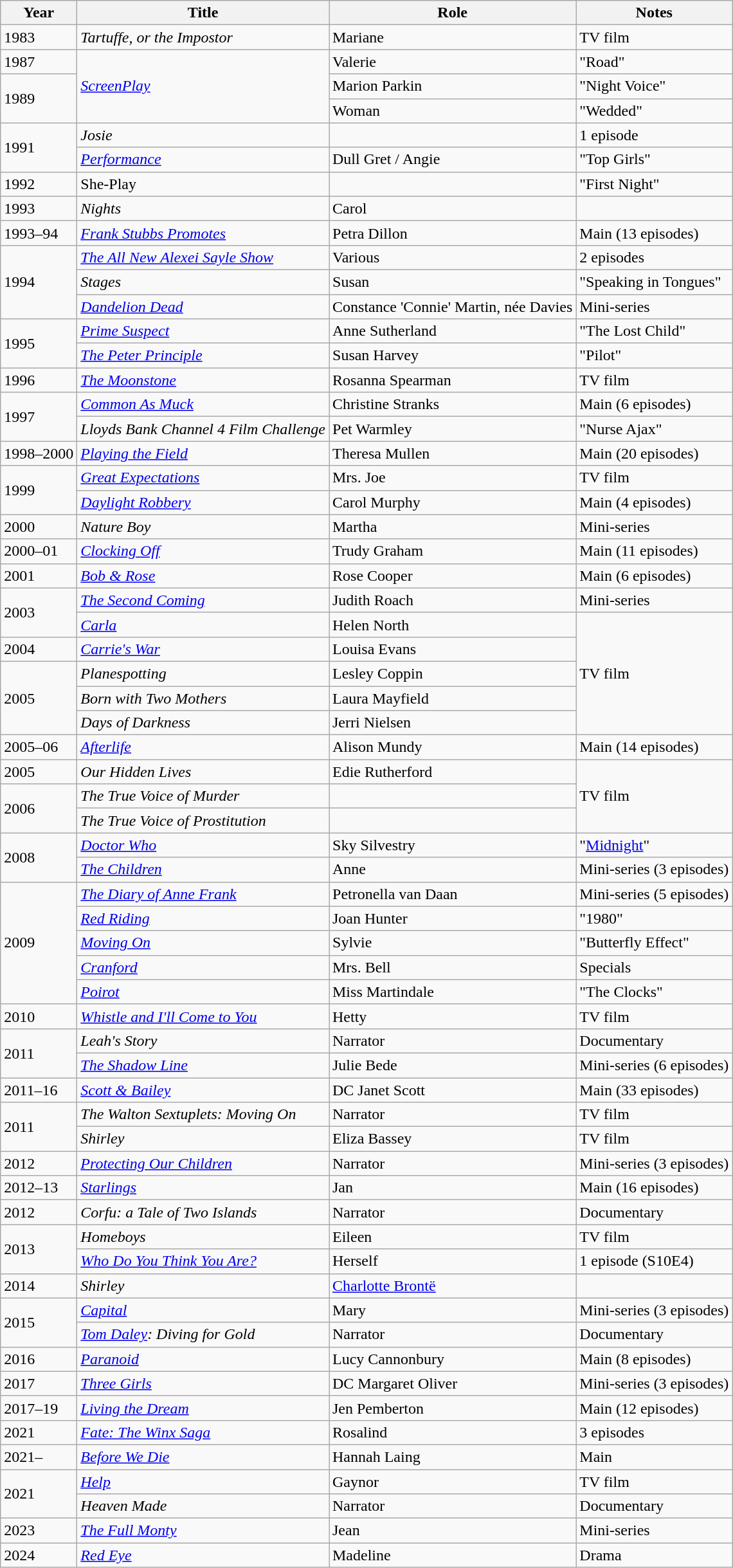<table class="wikitable">
<tr>
<th>Year</th>
<th>Title</th>
<th>Role</th>
<th>Notes</th>
</tr>
<tr>
<td>1983</td>
<td><em>Tartuffe, or the Impostor</em></td>
<td>Mariane</td>
<td>TV film</td>
</tr>
<tr>
<td>1987</td>
<td rowspan="3"><em><a href='#'>ScreenPlay</a></em></td>
<td>Valerie</td>
<td>"Road"</td>
</tr>
<tr>
<td rowspan="2">1989</td>
<td>Marion Parkin</td>
<td>"Night Voice"</td>
</tr>
<tr>
<td>Woman</td>
<td>"Wedded"</td>
</tr>
<tr>
<td rowspan="2">1991</td>
<td><em>Josie</em></td>
<td></td>
<td>1 episode</td>
</tr>
<tr>
<td><em><a href='#'>Performance</a></em></td>
<td>Dull Gret / Angie</td>
<td>"Top Girls"</td>
</tr>
<tr>
<td>1992</td>
<td>She-Play</td>
<td></td>
<td>"First Night"</td>
</tr>
<tr>
<td>1993</td>
<td><em>Nights</em></td>
<td>Carol</td>
<td></td>
</tr>
<tr>
<td>1993–94</td>
<td><em><a href='#'>Frank Stubbs Promotes</a></em></td>
<td>Petra Dillon</td>
<td>Main (13 episodes)</td>
</tr>
<tr>
<td rowspan="3">1994</td>
<td><em><a href='#'>The All New Alexei Sayle Show</a></em></td>
<td>Various</td>
<td>2 episodes</td>
</tr>
<tr>
<td><em>Stages</em></td>
<td>Susan</td>
<td>"Speaking in Tongues"</td>
</tr>
<tr>
<td><em><a href='#'>Dandelion Dead</a></em></td>
<td>Constance 'Connie' Martin, née Davies</td>
<td>Mini-series</td>
</tr>
<tr>
<td rowspan="2">1995</td>
<td><em><a href='#'>Prime Suspect</a></em></td>
<td>Anne Sutherland</td>
<td>"The Lost Child"</td>
</tr>
<tr>
<td><em><a href='#'>The Peter Principle</a></em></td>
<td>Susan Harvey</td>
<td>"Pilot"</td>
</tr>
<tr>
<td>1996</td>
<td><em><a href='#'>The Moonstone</a></em></td>
<td>Rosanna Spearman</td>
<td>TV film</td>
</tr>
<tr>
<td rowspan="2">1997</td>
<td><em><a href='#'>Common As Muck</a></em></td>
<td>Christine Stranks</td>
<td>Main (6 episodes)</td>
</tr>
<tr>
<td><em>Lloyds Bank Channel 4 Film Challenge</em></td>
<td>Pet Warmley</td>
<td>"Nurse Ajax"</td>
</tr>
<tr>
<td>1998–2000</td>
<td><em><a href='#'>Playing the Field</a></em></td>
<td>Theresa Mullen</td>
<td>Main (20 episodes)</td>
</tr>
<tr>
<td rowspan="2">1999</td>
<td><em><a href='#'>Great Expectations</a></em></td>
<td>Mrs. Joe</td>
<td>TV film</td>
</tr>
<tr>
<td><em><a href='#'>Daylight Robbery</a></em></td>
<td>Carol Murphy</td>
<td>Main (4 episodes)</td>
</tr>
<tr>
<td>2000</td>
<td><em>Nature Boy</em></td>
<td>Martha</td>
<td>Mini-series</td>
</tr>
<tr>
<td>2000–01</td>
<td><em><a href='#'>Clocking Off</a></em></td>
<td>Trudy Graham</td>
<td>Main (11 episodes)</td>
</tr>
<tr>
<td>2001</td>
<td><em><a href='#'>Bob & Rose</a></em></td>
<td>Rose Cooper</td>
<td>Main (6 episodes)</td>
</tr>
<tr>
<td rowspan="2">2003</td>
<td><em><a href='#'>The Second Coming</a></em></td>
<td>Judith Roach</td>
<td>Mini-series</td>
</tr>
<tr>
<td><em><a href='#'>Carla</a></em></td>
<td>Helen North</td>
<td rowspan="5">TV film</td>
</tr>
<tr>
<td>2004</td>
<td><em><a href='#'>Carrie's War</a></em></td>
<td>Louisa Evans</td>
</tr>
<tr>
<td rowspan="3">2005</td>
<td><em>Planespotting</em></td>
<td>Lesley Coppin</td>
</tr>
<tr>
<td><em>Born with Two Mothers</em></td>
<td>Laura Mayfield</td>
</tr>
<tr>
<td><em>Days of Darkness</em></td>
<td>Jerri Nielsen</td>
</tr>
<tr>
<td>2005–06</td>
<td><em><a href='#'>Afterlife</a></em></td>
<td>Alison Mundy</td>
<td>Main (14 episodes)</td>
</tr>
<tr>
<td>2005</td>
<td><em>Our Hidden Lives</em></td>
<td>Edie Rutherford</td>
<td rowspan="3">TV film</td>
</tr>
<tr>
<td rowspan="2">2006</td>
<td><em>The True Voice of Murder</em></td>
<td></td>
</tr>
<tr>
<td><em>The True Voice of Prostitution</em></td>
<td></td>
</tr>
<tr>
<td rowspan="2">2008</td>
<td><em><a href='#'>Doctor Who</a></em></td>
<td>Sky Silvestry</td>
<td>"<a href='#'>Midnight</a>"</td>
</tr>
<tr>
<td><em><a href='#'>The Children</a></em></td>
<td>Anne</td>
<td>Mini-series (3 episodes)</td>
</tr>
<tr>
<td rowspan="5">2009</td>
<td><em><a href='#'>The Diary of Anne Frank</a></em></td>
<td>Petronella van Daan</td>
<td>Mini-series (5 episodes)</td>
</tr>
<tr>
<td><em><a href='#'>Red Riding</a></em></td>
<td>Joan Hunter</td>
<td>"1980"</td>
</tr>
<tr>
<td><em><a href='#'>Moving On</a></em></td>
<td>Sylvie</td>
<td>"Butterfly Effect"</td>
</tr>
<tr>
<td><em><a href='#'>Cranford</a></em></td>
<td>Mrs. Bell</td>
<td>Specials</td>
</tr>
<tr>
<td><em><a href='#'>Poirot</a></em></td>
<td>Miss Martindale</td>
<td>"The Clocks"</td>
</tr>
<tr>
<td>2010</td>
<td><em><a href='#'>Whistle and I'll Come to You</a></em></td>
<td>Hetty</td>
<td>TV film</td>
</tr>
<tr>
<td rowspan="2">2011</td>
<td><em>Leah's Story</em></td>
<td>Narrator</td>
<td>Documentary</td>
</tr>
<tr>
<td><em><a href='#'>The Shadow Line</a></em></td>
<td>Julie Bede</td>
<td>Mini-series (6 episodes)</td>
</tr>
<tr>
<td>2011–16</td>
<td><em><a href='#'>Scott & Bailey</a></em></td>
<td>DC Janet Scott</td>
<td>Main (33 episodes)</td>
</tr>
<tr>
<td rowspan="2">2011</td>
<td><em>The Walton Sextuplets: Moving On</em></td>
<td>Narrator</td>
<td>TV film</td>
</tr>
<tr>
<td><em>Shirley</em></td>
<td>Eliza Bassey</td>
<td>TV film</td>
</tr>
<tr>
<td>2012</td>
<td><em><a href='#'>Protecting Our Children</a></em></td>
<td>Narrator</td>
<td>Mini-series (3 episodes)</td>
</tr>
<tr>
<td>2012–13</td>
<td><em><a href='#'>Starlings</a></em></td>
<td>Jan</td>
<td>Main (16 episodes)</td>
</tr>
<tr>
<td>2012</td>
<td><em>Corfu: a Tale of Two Islands</em></td>
<td>Narrator</td>
<td>Documentary</td>
</tr>
<tr>
<td rowspan="2">2013</td>
<td><em>Homeboys</em></td>
<td>Eileen</td>
<td>TV film</td>
</tr>
<tr>
<td><em><a href='#'>Who Do You Think You Are?</a></em></td>
<td>Herself</td>
<td>1 episode (S10E4)</td>
</tr>
<tr>
<td>2014</td>
<td><em>Shirley</em></td>
<td><a href='#'>Charlotte Brontë</a></td>
<td></td>
</tr>
<tr>
<td rowspan="2">2015</td>
<td><em><a href='#'>Capital</a></em></td>
<td>Mary</td>
<td>Mini-series (3 episodes)</td>
</tr>
<tr>
<td><em><a href='#'>Tom Daley</a>: Diving for Gold</em></td>
<td>Narrator</td>
<td>Documentary</td>
</tr>
<tr>
<td>2016</td>
<td><em><a href='#'>Paranoid</a></em></td>
<td>Lucy Cannonbury</td>
<td>Main (8 episodes)</td>
</tr>
<tr>
<td>2017</td>
<td><em><a href='#'>Three Girls</a></em></td>
<td>DC Margaret Oliver</td>
<td>Mini-series (3 episodes)</td>
</tr>
<tr>
<td>2017–19</td>
<td><em><a href='#'>Living the Dream</a></em></td>
<td>Jen Pemberton</td>
<td>Main (12 episodes)</td>
</tr>
<tr>
<td>2021</td>
<td><em><a href='#'>Fate: The Winx Saga</a></em></td>
<td>Rosalind</td>
<td>3 episodes</td>
</tr>
<tr>
<td>2021–</td>
<td><em><a href='#'>Before We Die</a></em></td>
<td>Hannah Laing</td>
<td>Main</td>
</tr>
<tr>
<td rowspan="2">2021</td>
<td><em><a href='#'>Help</a></em></td>
<td>Gaynor</td>
<td>TV film</td>
</tr>
<tr>
<td><em>Heaven Made</em></td>
<td>Narrator</td>
<td>Documentary</td>
</tr>
<tr>
<td>2023</td>
<td><em><a href='#'>The Full Monty</a></em></td>
<td>Jean</td>
<td>Mini-series</td>
</tr>
<tr>
<td>2024</td>
<td><em><a href='#'>Red Eye</a></em></td>
<td>Madeline</td>
<td>Drama</td>
</tr>
</table>
